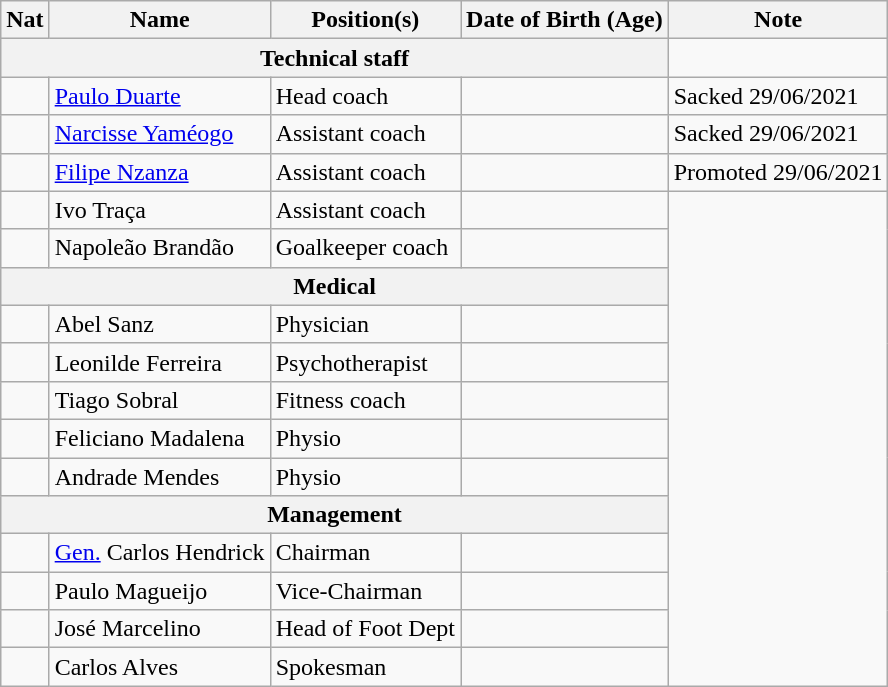<table class="wikitable ve-ce-branchNode ve-ce-tableNode">
<tr>
<th>Nat</th>
<th>Name</th>
<th>Position(s)</th>
<th>Date of Birth (Age)</th>
<th>Note</th>
</tr>
<tr>
<th colspan="4">Technical staff</th>
</tr>
<tr>
<td></td>
<td><a href='#'>Paulo Duarte</a></td>
<td>Head coach</td>
<td></td>
<td>Sacked 29/06/2021</td>
</tr>
<tr>
<td></td>
<td><a href='#'>Narcisse Yaméogo</a></td>
<td>Assistant coach</td>
<td></td>
<td>Sacked 29/06/2021</td>
</tr>
<tr>
<td></td>
<td><a href='#'>Filipe Nzanza</a></td>
<td>Assistant coach</td>
<td></td>
<td>Promoted 29/06/2021</td>
</tr>
<tr>
<td></td>
<td>Ivo Traça</td>
<td>Assistant coach</td>
<td></td>
</tr>
<tr>
<td></td>
<td>Napoleão Brandão</td>
<td>Goalkeeper coach</td>
<td></td>
</tr>
<tr>
<th colspan="4">Medical</th>
</tr>
<tr>
<td></td>
<td>Abel Sanz</td>
<td>Physician</td>
<td></td>
</tr>
<tr>
<td></td>
<td>Leonilde Ferreira</td>
<td>Psychotherapist</td>
<td></td>
</tr>
<tr>
<td></td>
<td>Tiago Sobral</td>
<td>Fitness coach</td>
<td></td>
</tr>
<tr>
<td></td>
<td>Feliciano Madalena</td>
<td>Physio</td>
<td></td>
</tr>
<tr>
<td></td>
<td>Andrade Mendes</td>
<td>Physio</td>
<td></td>
</tr>
<tr>
<th colspan="4">Management</th>
</tr>
<tr>
<td></td>
<td><a href='#'>Gen.</a> Carlos Hendrick</td>
<td>Chairman</td>
<td></td>
</tr>
<tr>
<td></td>
<td>Paulo Magueijo</td>
<td>Vice-Chairman</td>
<td></td>
</tr>
<tr>
<td></td>
<td>José Marcelino</td>
<td>Head of Foot Dept</td>
<td></td>
</tr>
<tr>
<td></td>
<td>Carlos Alves</td>
<td>Spokesman</td>
<td></td>
</tr>
</table>
